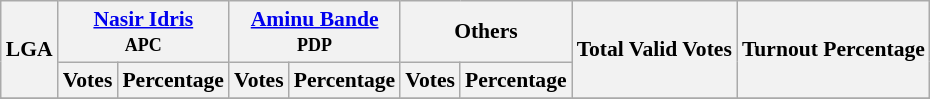<table class="wikitable sortable" style=" font-size: 90%">
<tr>
<th rowspan="2">LGA</th>
<th colspan="2"><a href='#'>Nasir Idris</a><br><small>APC</small></th>
<th colspan="2"><a href='#'>Aminu Bande</a><br><small>PDP</small></th>
<th colspan="2">Others</th>
<th rowspan="2">Total Valid Votes</th>
<th rowspan="2">Turnout Percentage</th>
</tr>
<tr>
<th>Votes</th>
<th>Percentage</th>
<th>Votes</th>
<th>Percentage</th>
<th>Votes</th>
<th>Percentage</th>
</tr>
<tr>
</tr>
<tr>
</tr>
<tr>
</tr>
<tr>
</tr>
<tr>
</tr>
<tr>
</tr>
<tr>
</tr>
<tr>
</tr>
<tr>
</tr>
<tr>
</tr>
<tr>
</tr>
<tr>
</tr>
<tr>
</tr>
<tr>
</tr>
<tr>
</tr>
<tr>
</tr>
<tr>
</tr>
<tr>
</tr>
<tr>
</tr>
<tr>
</tr>
<tr>
</tr>
<tr>
</tr>
<tr>
</tr>
<tr>
</tr>
</table>
